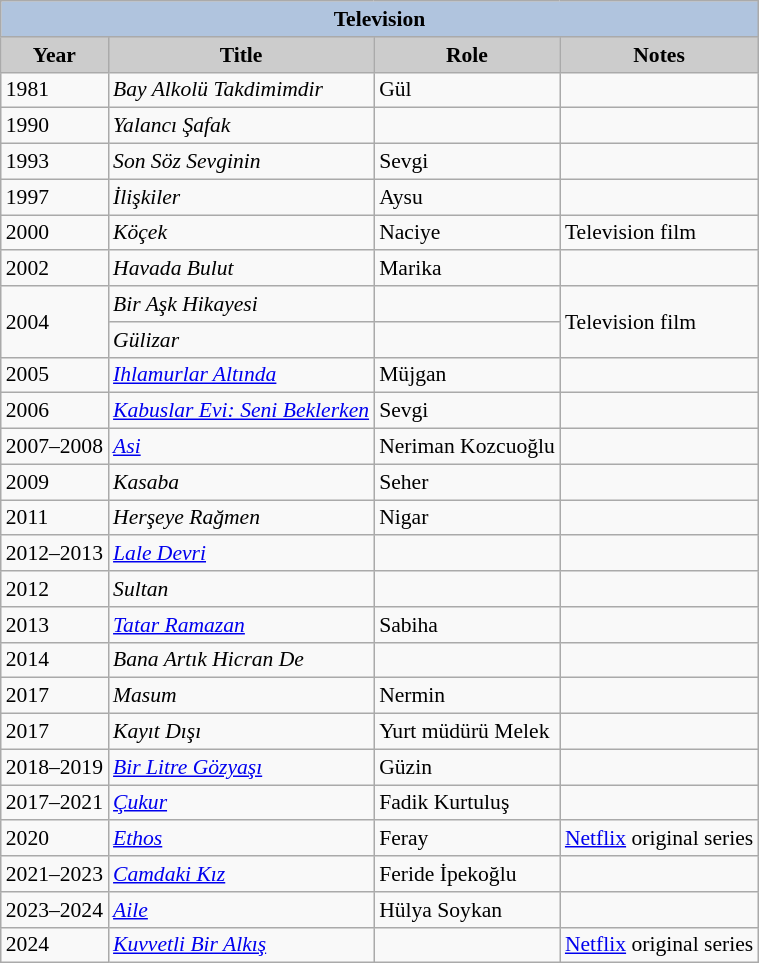<table class="wikitable" style="font-size:90%">
<tr>
<th colspan="4" style="background:LightSteelBlue">Television</th>
</tr>
<tr>
<th style="background:#CCCCCC">Year</th>
<th style="background:#CCCCCC">Title</th>
<th style="background:#CCCCCC">Role</th>
<th style="background:#CCCCCC">Notes</th>
</tr>
<tr>
<td>1981</td>
<td><em>Bay Alkolü Takdimimdir</em></td>
<td>Gül</td>
<td></td>
</tr>
<tr>
<td>1990</td>
<td><em>Yalancı Şafak</em></td>
<td></td>
<td></td>
</tr>
<tr>
<td>1993</td>
<td><em>Son Söz Sevginin</em></td>
<td>Sevgi</td>
<td></td>
</tr>
<tr>
<td>1997</td>
<td><em>İlişkiler</em></td>
<td>Aysu</td>
<td></td>
</tr>
<tr>
<td>2000</td>
<td><em>Köçek</em></td>
<td>Naciye</td>
<td>Television film</td>
</tr>
<tr>
<td>2002</td>
<td><em>Havada Bulut</em></td>
<td>Marika</td>
<td></td>
</tr>
<tr>
<td rowspan="2">2004</td>
<td><em>Bir Aşk Hikayesi</em></td>
<td></td>
<td rowspan="2">Television film</td>
</tr>
<tr>
<td><em>Gülizar</em></td>
<td></td>
</tr>
<tr>
<td>2005</td>
<td><em><a href='#'>Ihlamurlar Altında</a></em></td>
<td>Müjgan</td>
<td></td>
</tr>
<tr>
<td>2006</td>
<td><em><a href='#'>Kabuslar Evi: Seni Beklerken</a></em></td>
<td>Sevgi</td>
<td></td>
</tr>
<tr>
<td>2007–2008</td>
<td><em><a href='#'>Asi</a></em></td>
<td>Neriman Kozcuoğlu</td>
<td></td>
</tr>
<tr>
<td>2009</td>
<td><em>Kasaba</em></td>
<td>Seher</td>
<td></td>
</tr>
<tr>
<td>2011</td>
<td><em>Herşeye Rağmen</em></td>
<td>Nigar</td>
<td></td>
</tr>
<tr>
<td>2012–2013</td>
<td><em><a href='#'>Lale Devri</a></em></td>
<td></td>
<td></td>
</tr>
<tr>
<td>2012</td>
<td><em>Sultan</em></td>
<td></td>
<td></td>
</tr>
<tr>
<td>2013</td>
<td><em><a href='#'>Tatar Ramazan</a></em></td>
<td>Sabiha</td>
<td></td>
</tr>
<tr>
<td>2014</td>
<td><em>Bana Artık Hicran De</em></td>
<td></td>
<td></td>
</tr>
<tr>
<td>2017</td>
<td><em>Masum</em></td>
<td>Nermin</td>
<td></td>
</tr>
<tr>
<td>2017</td>
<td><em>Kayıt Dışı</em></td>
<td>Yurt müdürü Melek</td>
<td></td>
</tr>
<tr>
<td>2018–2019</td>
<td><em><a href='#'>Bir Litre Gözyaşı</a></em></td>
<td>Güzin</td>
<td></td>
</tr>
<tr>
<td>2017–2021</td>
<td><em><a href='#'>Çukur</a></em></td>
<td>Fadik Kurtuluş</td>
<td></td>
</tr>
<tr>
<td>2020</td>
<td><em><a href='#'>Ethos</a></em></td>
<td>Feray</td>
<td><a href='#'>Netflix</a> original series</td>
</tr>
<tr>
<td>2021–2023</td>
<td><em><a href='#'>Camdaki Kız</a></em></td>
<td>Feride İpekoğlu</td>
<td></td>
</tr>
<tr>
<td>2023–2024</td>
<td><em><a href='#'>Aile</a></em></td>
<td>Hülya Soykan</td>
<td></td>
</tr>
<tr>
<td>2024</td>
<td><em><a href='#'>Kuvvetli Bir Alkış</a></em></td>
<td></td>
<td><a href='#'>Netflix</a> original series</td>
</tr>
</table>
